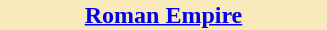<table style="float:right; width:222px; margin:0 0 1em 1em;">
<tr>
<th style="color:#black; background:#f8eaba; font-size:100%; text-align:center;"><a href='#'>Roman Empire</a></th>
</tr>
<tr>
<td><br></td>
</tr>
</table>
